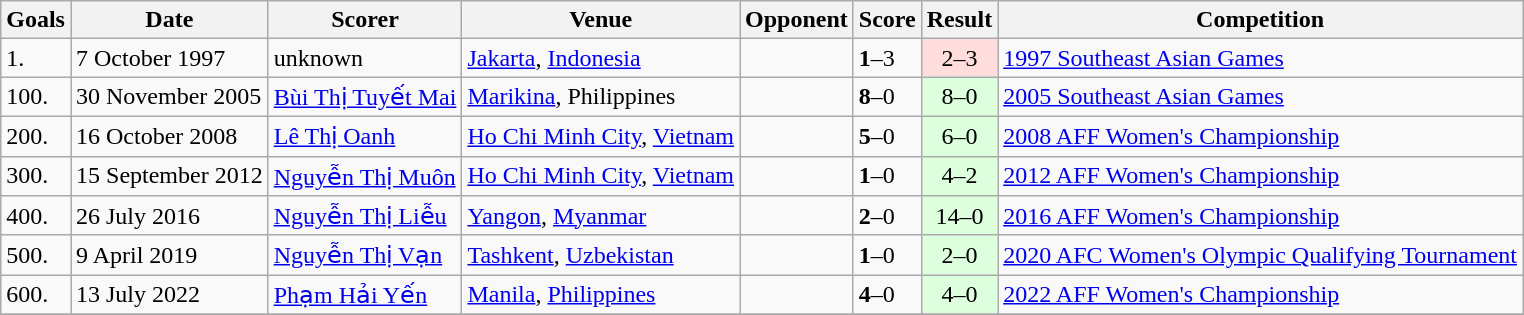<table class="wikitable">
<tr>
<th>Goals</th>
<th>Date</th>
<th>Scorer</th>
<th>Venue</th>
<th>Opponent</th>
<th>Score</th>
<th>Result</th>
<th>Competition</th>
</tr>
<tr>
<td>1.</td>
<td>7 October 1997</td>
<td>unknown</td>
<td> <a href='#'>Jakarta</a>, <a href='#'>Indonesia</a></td>
<td></td>
<td><strong>1</strong>–3</td>
<td style="text-align:center; background:#fdd;">2–3</td>
<td><a href='#'>1997 Southeast Asian Games</a></td>
</tr>
<tr>
<td>100.</td>
<td>30 November 2005</td>
<td><a href='#'>Bùi Thị Tuyết Mai</a></td>
<td> <a href='#'>Marikina</a>, Philippines</td>
<td></td>
<td><strong>8</strong>–0</td>
<td style="text-align:center; background:#dfd;">8–0</td>
<td><a href='#'>2005 Southeast Asian Games</a></td>
</tr>
<tr>
<td>200.</td>
<td>16 October 2008</td>
<td><a href='#'>Lê Thị Oanh</a></td>
<td> <a href='#'>Ho Chi Minh City</a>, <a href='#'>Vietnam</a></td>
<td></td>
<td><strong>5</strong>–0</td>
<td style="text-align:center; background:#dfd;">6–0</td>
<td><a href='#'>2008 AFF Women's Championship</a></td>
</tr>
<tr>
<td>300.</td>
<td>15 September 2012</td>
<td><a href='#'>Nguyễn Thị Muôn</a></td>
<td> <a href='#'>Ho Chi Minh City</a>, <a href='#'>Vietnam</a></td>
<td></td>
<td><strong>1</strong>–0</td>
<td style="text-align:center; background:#dfd;">4–2</td>
<td><a href='#'>2012 AFF Women's Championship</a></td>
</tr>
<tr>
<td>400.</td>
<td>26 July 2016</td>
<td><a href='#'>Nguyễn Thị Liễu</a></td>
<td> <a href='#'>Yangon</a>, <a href='#'>Myanmar</a></td>
<td></td>
<td><strong>2</strong>–0</td>
<td style="text-align:center; background:#dfd;">14–0</td>
<td><a href='#'>2016 AFF Women's Championship</a></td>
</tr>
<tr>
<td>500.</td>
<td>9 April 2019</td>
<td><a href='#'>Nguyễn Thị Vạn</a></td>
<td> <a href='#'>Tashkent</a>, <a href='#'>Uzbekistan</a></td>
<td></td>
<td><strong>1</strong>–0</td>
<td style="text-align:center; background:#dfd;">2–0</td>
<td><a href='#'>2020 AFC Women's Olympic Qualifying Tournament</a></td>
</tr>
<tr>
<td>600.</td>
<td>13 July 2022</td>
<td><a href='#'>Phạm Hải Yến</a></td>
<td> <a href='#'>Manila</a>, <a href='#'>Philippines</a></td>
<td></td>
<td><strong>4</strong>–0</td>
<td style="text-align:center; background:#dfd;">4–0</td>
<td><a href='#'>2022 AFF Women's Championship</a></td>
</tr>
<tr>
</tr>
</table>
